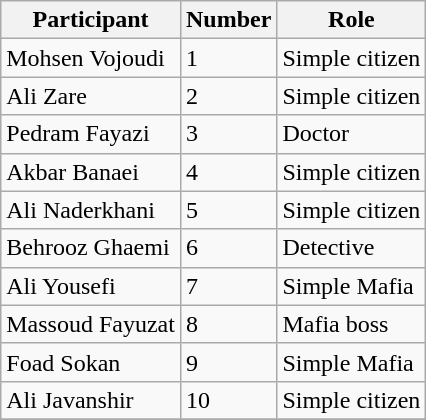<table class="wikitable">
<tr>
<th>Participant</th>
<th>Number</th>
<th>Role</th>
</tr>
<tr>
<td>Mohsen Vojoudi</td>
<td>1</td>
<td>Simple citizen</td>
</tr>
<tr>
<td>Ali Zare</td>
<td>2</td>
<td>Simple citizen</td>
</tr>
<tr>
<td>Pedram Fayazi</td>
<td>3</td>
<td>Doctor</td>
</tr>
<tr>
<td>Akbar Banaei</td>
<td>4</td>
<td>Simple citizen</td>
</tr>
<tr>
<td>Ali Naderkhani</td>
<td>5</td>
<td>Simple citizen</td>
</tr>
<tr>
<td>Behrooz Ghaemi</td>
<td>6</td>
<td>Detective</td>
</tr>
<tr>
<td>Ali Yousefi</td>
<td>7</td>
<td>Simple Mafia</td>
</tr>
<tr>
<td>Massoud Fayuzat</td>
<td>8</td>
<td>Mafia boss</td>
</tr>
<tr>
<td>Foad Sokan</td>
<td>9</td>
<td>Simple Mafia</td>
</tr>
<tr>
<td>Ali Javanshir</td>
<td>10</td>
<td>Simple citizen</td>
</tr>
<tr>
</tr>
</table>
